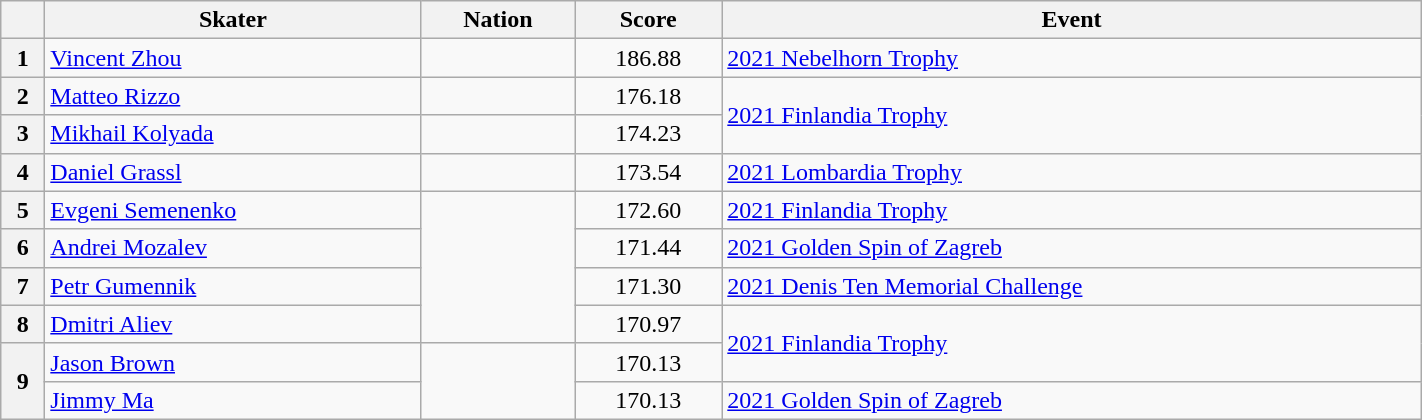<table class="wikitable sortable" style="text-align:left; width:75%">
<tr>
<th scope="col"></th>
<th scope="col">Skater</th>
<th scope="col">Nation</th>
<th scope="col">Score</th>
<th scope="col">Event</th>
</tr>
<tr>
<th scope="row">1</th>
<td><a href='#'>Vincent Zhou</a></td>
<td></td>
<td style="text-align:center;">186.88</td>
<td><a href='#'>2021 Nebelhorn Trophy</a></td>
</tr>
<tr>
<th scope="row">2</th>
<td><a href='#'>Matteo Rizzo</a></td>
<td></td>
<td style="text-align:center;">176.18</td>
<td rowspan="2"><a href='#'>2021 Finlandia Trophy</a></td>
</tr>
<tr>
<th scope="row">3</th>
<td><a href='#'>Mikhail Kolyada</a></td>
<td></td>
<td style="text-align:center;">174.23</td>
</tr>
<tr>
<th scope="row">4</th>
<td><a href='#'>Daniel Grassl</a></td>
<td></td>
<td style="text-align:center;">173.54</td>
<td><a href='#'>2021 Lombardia Trophy</a></td>
</tr>
<tr>
<th scope="row">5</th>
<td><a href='#'>Evgeni Semenenko</a></td>
<td rowspan="4"></td>
<td style="text-align:center;">172.60</td>
<td><a href='#'>2021 Finlandia Trophy</a></td>
</tr>
<tr>
<th scope="row">6</th>
<td><a href='#'>Andrei Mozalev</a></td>
<td style="text-align:center;">171.44</td>
<td><a href='#'>2021 Golden Spin of Zagreb</a></td>
</tr>
<tr>
<th scope="row">7</th>
<td><a href='#'>Petr Gumennik</a></td>
<td style="text-align:center;">171.30</td>
<td><a href='#'>2021 Denis Ten Memorial Challenge</a></td>
</tr>
<tr>
<th scope="row">8</th>
<td><a href='#'>Dmitri Aliev</a></td>
<td style="text-align:center;">170.97</td>
<td rowspan="2"><a href='#'>2021 Finlandia Trophy</a></td>
</tr>
<tr>
<th rowspan=2 scope="row">9</th>
<td><a href='#'>Jason Brown</a></td>
<td rowspan="2"></td>
<td style="text-align:center;">170.13</td>
</tr>
<tr>
<td><a href='#'>Jimmy Ma</a></td>
<td style="text-align:center;">170.13</td>
<td><a href='#'>2021 Golden Spin of Zagreb</a></td>
</tr>
</table>
